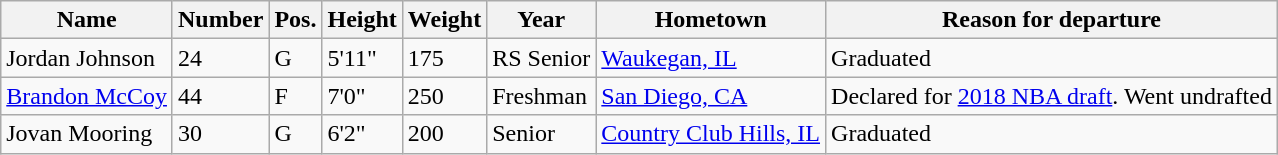<table class="wikitable sortable" border="1">
<tr>
<th>Name</th>
<th>Number</th>
<th>Pos.</th>
<th>Height</th>
<th>Weight</th>
<th>Year</th>
<th>Hometown</th>
<th class="unsortable">Reason for departure</th>
</tr>
<tr>
<td>Jordan Johnson</td>
<td>24</td>
<td>G</td>
<td>5'11"</td>
<td>175</td>
<td>RS Senior</td>
<td><a href='#'>Waukegan, IL</a></td>
<td>Graduated</td>
</tr>
<tr>
<td><a href='#'>Brandon McCoy</a></td>
<td>44</td>
<td>F</td>
<td>7'0"</td>
<td>250</td>
<td>Freshman</td>
<td><a href='#'>San Diego, CA</a></td>
<td>Declared for <a href='#'>2018 NBA draft</a>. Went undrafted</td>
</tr>
<tr>
<td>Jovan Mooring</td>
<td>30</td>
<td>G</td>
<td>6'2"</td>
<td>200</td>
<td>Senior</td>
<td><a href='#'>Country Club Hills, IL</a></td>
<td>Graduated</td>
</tr>
</table>
